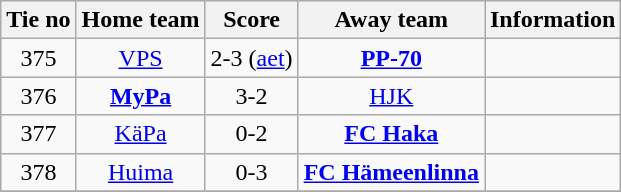<table class="wikitable" style="text-align:center">
<tr>
<th style= width="40px">Tie no</th>
<th style= width="150px">Home team</th>
<th style= width="60px">Score</th>
<th style= width="150px">Away team</th>
<th style= width="30px">Information</th>
</tr>
<tr>
<td>375</td>
<td><a href='#'>VPS</a></td>
<td>2-3 (<a href='#'>aet</a>)</td>
<td><strong><a href='#'>PP-70</a></strong></td>
<td></td>
</tr>
<tr>
<td>376</td>
<td><strong><a href='#'>MyPa</a></strong></td>
<td>3-2</td>
<td><a href='#'>HJK</a></td>
<td></td>
</tr>
<tr>
<td>377</td>
<td><a href='#'>KäPa</a></td>
<td>0-2</td>
<td><strong><a href='#'>FC Haka</a></strong></td>
<td></td>
</tr>
<tr>
<td>378</td>
<td><a href='#'>Huima</a></td>
<td>0-3</td>
<td><strong><a href='#'>FC Hämeenlinna</a></strong></td>
<td></td>
</tr>
<tr>
</tr>
</table>
